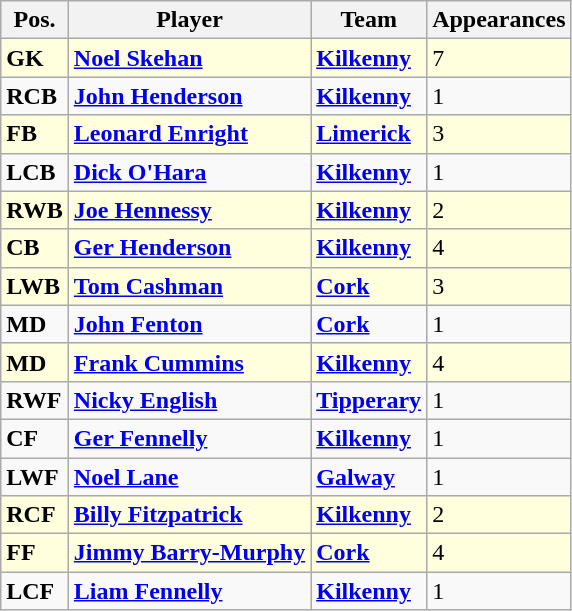<table class="wikitable">
<tr>
<th>Pos.</th>
<th>Player</th>
<th>Team</th>
<th>Appearances</th>
</tr>
<tr bgcolor=#FFFFDD>
<td><strong>GK</strong></td>
<td> <strong><a href='#'>Noel Skehan</a></strong></td>
<td><strong><a href='#'>Kilkenny</a></strong></td>
<td>7</td>
</tr>
<tr>
<td><strong>RCB</strong></td>
<td> <strong><a href='#'>John Henderson</a></strong></td>
<td><strong><a href='#'>Kilkenny</a></strong></td>
<td>1</td>
</tr>
<tr bgcolor=#FFFFDD>
<td><strong>FB</strong></td>
<td> <strong><a href='#'>Leonard Enright</a></strong></td>
<td><strong><a href='#'>Limerick</a></strong></td>
<td>3</td>
</tr>
<tr>
<td><strong>LCB</strong></td>
<td> <strong><a href='#'>Dick O'Hara</a></strong></td>
<td><strong><a href='#'>Kilkenny</a></strong></td>
<td>1</td>
</tr>
<tr bgcolor=#FFFFDD>
<td><strong>RWB</strong></td>
<td> <strong><a href='#'>Joe Hennessy</a></strong></td>
<td><strong><a href='#'>Kilkenny</a></strong></td>
<td>2</td>
</tr>
<tr bgcolor=#FFFFDD>
<td><strong>CB</strong></td>
<td> <strong><a href='#'>Ger Henderson</a></strong></td>
<td><strong><a href='#'>Kilkenny</a></strong></td>
<td>4</td>
</tr>
<tr bgcolor=#FFFFDD>
<td><strong>LWB</strong></td>
<td> <strong><a href='#'>Tom Cashman</a></strong></td>
<td><strong><a href='#'>Cork</a></strong></td>
<td>3</td>
</tr>
<tr>
<td><strong>MD</strong></td>
<td> <strong><a href='#'>John Fenton</a></strong></td>
<td><strong><a href='#'>Cork</a></strong></td>
<td>1</td>
</tr>
<tr bgcolor=#FFFFDD>
<td><strong>MD</strong></td>
<td> <strong><a href='#'>Frank Cummins</a></strong></td>
<td><strong><a href='#'>Kilkenny</a></strong></td>
<td>4</td>
</tr>
<tr>
<td><strong>RWF</strong></td>
<td> <strong><a href='#'>Nicky English</a></strong></td>
<td><strong><a href='#'>Tipperary</a></strong></td>
<td>1</td>
</tr>
<tr>
<td><strong>CF</strong></td>
<td> <strong><a href='#'>Ger Fennelly</a></strong></td>
<td><strong><a href='#'>Kilkenny</a></strong></td>
<td>1</td>
</tr>
<tr>
<td><strong>LWF</strong></td>
<td> <strong><a href='#'>Noel Lane</a></strong></td>
<td><strong><a href='#'>Galway</a></strong></td>
<td>1</td>
</tr>
<tr bgcolor=#FFFFDD>
<td><strong>RCF</strong></td>
<td> <strong><a href='#'>Billy Fitzpatrick</a></strong></td>
<td><strong><a href='#'>Kilkenny</a></strong></td>
<td>2</td>
</tr>
<tr bgcolor=#FFFFDD>
<td><strong>FF</strong></td>
<td> <strong><a href='#'>Jimmy Barry-Murphy</a></strong></td>
<td><strong><a href='#'>Cork</a></strong></td>
<td>4</td>
</tr>
<tr>
<td><strong>LCF</strong></td>
<td> <strong><a href='#'>Liam Fennelly</a></strong></td>
<td><strong><a href='#'>Kilkenny</a></strong></td>
<td>1</td>
</tr>
</table>
